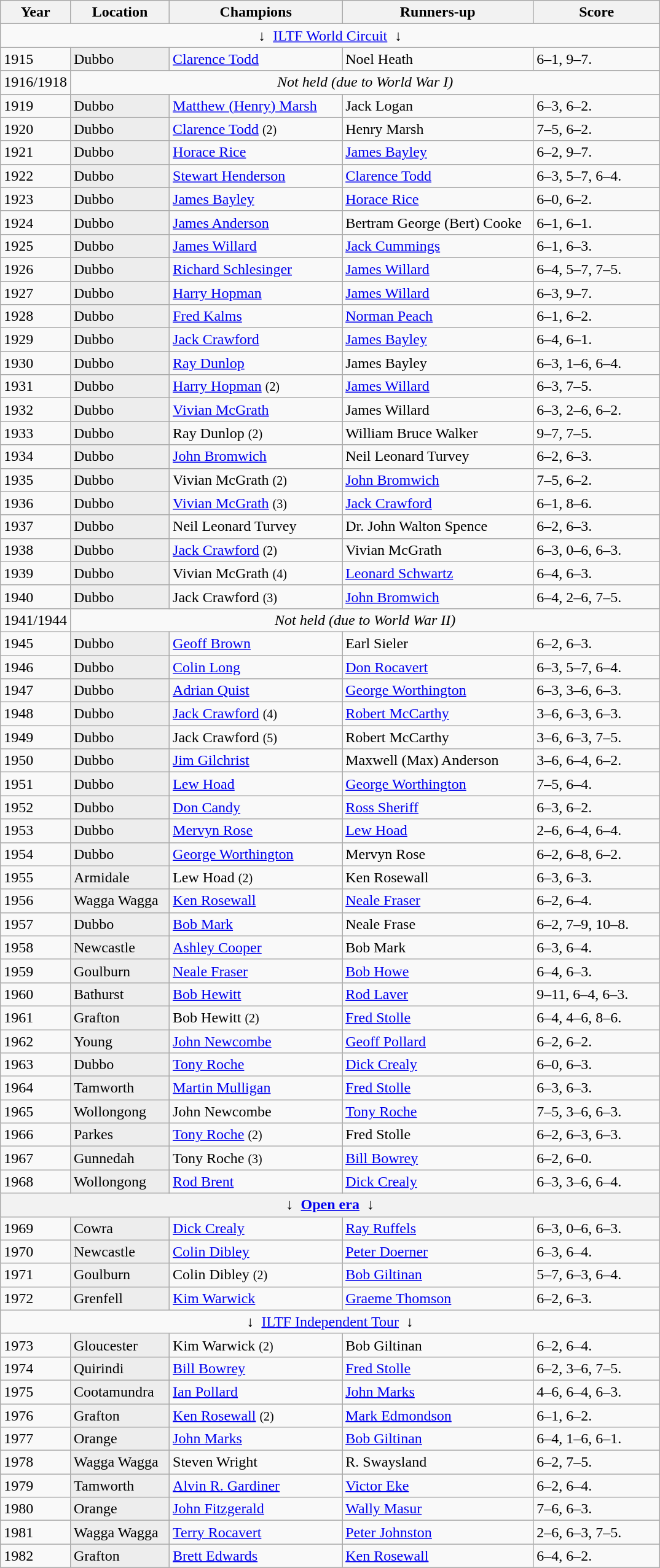<table class="wikitable sortable">
<tr>
<th style="width:40px">Year</th>
<th style="width:100px">Location</th>
<th style="width:180px">Champions</th>
<th style="width:200px">Runners-up</th>
<th style="width:130px" class="unsortable">Score</th>
</tr>
<tr>
<td colspan=5 align=center>↓  <a href='#'>ILTF World Circuit</a>  ↓</td>
</tr>
<tr>
<td>1915</td>
<td style="background:#ededed">Dubbo</td>
<td> <a href='#'>Clarence Todd</a></td>
<td> Noel Heath</td>
<td>6–1, 9–7.</td>
</tr>
<tr>
<td>1916/1918</td>
<td colspan=5 align=center><em>Not held (due to World War I)</em></td>
</tr>
<tr>
<td>1919</td>
<td style="background:#ededed">Dubbo</td>
<td> <a href='#'>Matthew (Henry) Marsh</a></td>
<td> Jack Logan</td>
<td>6–3, 6–2.</td>
</tr>
<tr>
<td>1920</td>
<td style="background:#ededed">Dubbo</td>
<td> <a href='#'>Clarence Todd</a> <small>(2)</small></td>
<td> Henry Marsh</td>
<td>7–5, 6–2.</td>
</tr>
<tr>
<td>1921</td>
<td style="background:#ededed">Dubbo</td>
<td> <a href='#'>Horace Rice</a></td>
<td>  <a href='#'>James Bayley</a></td>
<td>6–2, 9–7.</td>
</tr>
<tr>
<td>1922</td>
<td style="background:#ededed">Dubbo</td>
<td> <a href='#'>Stewart Henderson</a></td>
<td> <a href='#'>Clarence Todd</a></td>
<td>6–3, 5–7, 6–4.</td>
</tr>
<tr>
<td>1923</td>
<td style="background:#ededed">Dubbo</td>
<td> <a href='#'>James Bayley</a></td>
<td> <a href='#'>Horace Rice</a></td>
<td>6–0, 6–2.</td>
</tr>
<tr>
<td>1924</td>
<td style="background:#ededed">Dubbo</td>
<td> <a href='#'>James Anderson</a></td>
<td> Bertram George (Bert) Cooke</td>
<td>6–1, 6–1.</td>
</tr>
<tr>
<td>1925</td>
<td style="background:#ededed">Dubbo</td>
<td> <a href='#'>James Willard</a></td>
<td> <a href='#'>Jack Cummings</a></td>
<td>6–1, 6–3.</td>
</tr>
<tr>
<td>1926</td>
<td style="background:#ededed">Dubbo</td>
<td> <a href='#'>Richard Schlesinger</a></td>
<td> <a href='#'>James Willard</a></td>
<td>6–4, 5–7, 7–5.</td>
</tr>
<tr>
<td>1927</td>
<td style="background:#ededed">Dubbo</td>
<td> <a href='#'>Harry Hopman</a></td>
<td> <a href='#'>James Willard</a></td>
<td>6–3, 9–7.</td>
</tr>
<tr>
<td>1928</td>
<td style="background:#ededed">Dubbo</td>
<td> <a href='#'>Fred Kalms</a></td>
<td> <a href='#'>Norman Peach</a></td>
<td>6–1, 6–2.</td>
</tr>
<tr>
<td>1929</td>
<td style="background:#ededed">Dubbo</td>
<td> <a href='#'>Jack Crawford</a></td>
<td> <a href='#'>James Bayley</a></td>
<td>6–4, 6–1.</td>
</tr>
<tr>
<td>1930</td>
<td style="background:#ededed">Dubbo</td>
<td> <a href='#'>Ray Dunlop</a></td>
<td> James Bayley</td>
<td>6–3, 1–6, 6–4.</td>
</tr>
<tr>
<td>1931</td>
<td style="background:#ededed">Dubbo</td>
<td> <a href='#'>Harry Hopman</a>  <small>(2)</small></td>
<td> <a href='#'>James Willard</a></td>
<td>6–3, 7–5.</td>
</tr>
<tr>
<td>1932</td>
<td style="background:#ededed">Dubbo</td>
<td> <a href='#'>Vivian McGrath</a></td>
<td> James Willard</td>
<td>6–3, 2–6, 6–2.</td>
</tr>
<tr>
<td>1933</td>
<td style="background:#ededed">Dubbo</td>
<td> Ray Dunlop  <small>(2)</small></td>
<td> William Bruce Walker</td>
<td>9–7, 7–5.</td>
</tr>
<tr>
<td>1934</td>
<td style="background:#ededed">Dubbo</td>
<td> <a href='#'>John Bromwich</a></td>
<td> Neil Leonard Turvey</td>
<td>6–2, 6–3.</td>
</tr>
<tr>
<td>1935</td>
<td style="background:#ededed">Dubbo</td>
<td> Vivian McGrath  <small>(2)</small></td>
<td> <a href='#'>John Bromwich</a></td>
<td>7–5, 6–2.</td>
</tr>
<tr>
<td>1936</td>
<td style="background:#ededed">Dubbo</td>
<td> <a href='#'>Vivian McGrath</a> <small>(3)</small></td>
<td> <a href='#'>Jack Crawford</a></td>
<td>6–1, 8–6.</td>
</tr>
<tr>
<td>1937</td>
<td style="background:#ededed">Dubbo</td>
<td> Neil Leonard Turvey</td>
<td> Dr. John Walton Spence</td>
<td>6–2, 6–3.</td>
</tr>
<tr>
<td>1938</td>
<td style="background:#ededed">Dubbo</td>
<td> <a href='#'>Jack Crawford</a>  <small>(2)</small></td>
<td> Vivian McGrath</td>
<td>6–3, 0–6, 6–3.</td>
</tr>
<tr>
<td>1939</td>
<td style="background:#ededed">Dubbo</td>
<td> Vivian McGrath  <small>(4)</small></td>
<td> <a href='#'>Leonard Schwartz</a></td>
<td>6–4, 6–3.</td>
</tr>
<tr>
<td>1940</td>
<td style="background:#ededed">Dubbo</td>
<td> Jack Crawford  <small>(3)</small></td>
<td> <a href='#'>John Bromwich</a></td>
<td>6–4, 2–6, 7–5.</td>
</tr>
<tr>
<td>1941/1944</td>
<td colspan=5 align=center><em>Not held (due to World War II)</em></td>
</tr>
<tr>
<td>1945</td>
<td style="background:#ededed">Dubbo</td>
<td> <a href='#'>Geoff Brown</a></td>
<td> Earl Sieler</td>
<td>6–2, 6–3.</td>
</tr>
<tr>
<td>1946</td>
<td style="background:#ededed">Dubbo</td>
<td> <a href='#'>Colin Long</a></td>
<td> <a href='#'>Don Rocavert</a></td>
<td>6–3, 5–7, 6–4.</td>
</tr>
<tr>
<td>1947</td>
<td style="background:#ededed">Dubbo</td>
<td> <a href='#'>Adrian Quist</a></td>
<td> <a href='#'>George Worthington</a></td>
<td>6–3, 3–6, 6–3.</td>
</tr>
<tr>
<td>1948</td>
<td style="background:#ededed">Dubbo</td>
<td> <a href='#'>Jack Crawford</a>  <small>(4)</small></td>
<td> <a href='#'>Robert McCarthy</a></td>
<td>3–6, 6–3, 6–3.</td>
</tr>
<tr>
<td>1949</td>
<td style="background:#ededed">Dubbo</td>
<td> Jack Crawford  <small>(5)</small></td>
<td> Robert McCarthy</td>
<td>3–6, 6–3, 7–5.</td>
</tr>
<tr>
<td>1950</td>
<td style="background:#ededed">Dubbo</td>
<td>  <a href='#'>Jim Gilchrist</a></td>
<td> Maxwell (Max) Anderson</td>
<td>3–6, 6–4, 6–2.</td>
</tr>
<tr>
<td>1951</td>
<td style="background:#ededed">Dubbo</td>
<td> <a href='#'>Lew Hoad</a></td>
<td> <a href='#'>George Worthington</a></td>
<td>7–5, 6–4.</td>
</tr>
<tr>
<td>1952</td>
<td style="background:#ededed">Dubbo</td>
<td> <a href='#'>Don Candy</a></td>
<td> <a href='#'>Ross Sheriff</a></td>
<td>6–3, 6–2.</td>
</tr>
<tr>
<td>1953</td>
<td style="background:#ededed">Dubbo</td>
<td> <a href='#'>Mervyn Rose</a></td>
<td> <a href='#'>Lew Hoad</a></td>
<td>2–6, 6–4, 6–4.</td>
</tr>
<tr>
<td>1954</td>
<td style="background:#ededed">Dubbo</td>
<td> <a href='#'>George Worthington</a></td>
<td> Mervyn Rose</td>
<td>6–2, 6–8, 6–2.</td>
</tr>
<tr>
<td>1955</td>
<td style="background:#ededed">Armidale</td>
<td> Lew Hoad  <small>(2)</small></td>
<td> Ken Rosewall</td>
<td>6–3, 6–3.</td>
</tr>
<tr>
<td>1956</td>
<td style="background:#ededed">Wagga Wagga</td>
<td> <a href='#'>Ken Rosewall</a></td>
<td> <a href='#'>Neale Fraser</a></td>
<td>6–2, 6–4.</td>
</tr>
<tr>
<td>1957</td>
<td style="background:#ededed">Dubbo</td>
<td> <a href='#'>Bob Mark</a></td>
<td> Neale Frase</td>
<td>6–2, 7–9, 10–8.</td>
</tr>
<tr>
<td>1958</td>
<td style="background:#ededed">Newcastle</td>
<td> <a href='#'>Ashley Cooper</a></td>
<td> Bob Mark</td>
<td>6–3, 6–4.</td>
</tr>
<tr>
<td>1959</td>
<td style="background:#ededed">Goulburn</td>
<td> <a href='#'>Neale Fraser</a></td>
<td> <a href='#'>Bob Howe</a></td>
<td>6–4, 6–3.</td>
</tr>
<tr>
<td>1960</td>
<td style="background:#ededed">Bathurst</td>
<td> <a href='#'>Bob Hewitt</a></td>
<td> <a href='#'>Rod Laver</a></td>
<td>9–11, 6–4, 6–3.</td>
</tr>
<tr>
<td>1961</td>
<td style="background:#ededed">Grafton</td>
<td> Bob Hewitt <small>(2)</small></td>
<td> <a href='#'>Fred Stolle</a></td>
<td>6–4, 4–6, 8–6.</td>
</tr>
<tr>
<td>1962</td>
<td style="background:#ededed">Young</td>
<td> <a href='#'>John Newcombe</a></td>
<td> <a href='#'>Geoff Pollard</a></td>
<td>6–2, 6–2.</td>
</tr>
<tr>
<td>1963</td>
<td style="background:#ededed">Dubbo</td>
<td> <a href='#'>Tony Roche</a></td>
<td> <a href='#'>Dick Crealy</a></td>
<td>6–0, 6–3.</td>
</tr>
<tr>
<td>1964</td>
<td style="background:#ededed">Tamworth</td>
<td> <a href='#'>Martin Mulligan</a></td>
<td> <a href='#'>Fred Stolle</a></td>
<td>6–3, 6–3.</td>
</tr>
<tr>
<td>1965</td>
<td style="background:#ededed">Wollongong</td>
<td> John Newcombe</td>
<td> <a href='#'>Tony Roche</a></td>
<td>7–5, 3–6, 6–3.</td>
</tr>
<tr>
<td>1966</td>
<td style="background:#ededed">Parkes</td>
<td> <a href='#'>Tony Roche</a> <small>(2)</small></td>
<td> Fred Stolle</td>
<td>6–2, 6–3, 6–3.</td>
</tr>
<tr>
<td>1967</td>
<td style="background:#ededed">Gunnedah</td>
<td> Tony Roche <small>(3)</small></td>
<td> <a href='#'>Bill Bowrey</a></td>
<td>6–2, 6–0.</td>
</tr>
<tr>
<td>1968</td>
<td style="background:#ededed">Wollongong</td>
<td> <a href='#'>Rod Brent</a></td>
<td> <a href='#'>Dick Crealy</a></td>
<td>6–3, 3–6, 6–4.</td>
</tr>
<tr>
<th colspan=5 align=center>↓  <a href='#'>Open era</a>  ↓</th>
</tr>
<tr>
<td>1969</td>
<td style="background:#ededed">Cowra</td>
<td> <a href='#'>Dick Crealy</a></td>
<td> <a href='#'>Ray Ruffels</a></td>
<td>6–3, 0–6, 6–3.</td>
</tr>
<tr>
<td>1970</td>
<td style="background:#ededed">Newcastle</td>
<td> <a href='#'>Colin Dibley</a></td>
<td> <a href='#'>Peter Doerner</a></td>
<td>6–3, 6–4.</td>
</tr>
<tr>
<td>1971</td>
<td style="background:#ededed">Goulburn</td>
<td> Colin Dibley <small>(2)</small></td>
<td> <a href='#'>Bob Giltinan</a></td>
<td>5–7, 6–3, 6–4.</td>
</tr>
<tr>
<td>1972</td>
<td style="background:#ededed">Grenfell</td>
<td> <a href='#'>Kim Warwick</a></td>
<td> <a href='#'>Graeme Thomson</a></td>
<td>6–2, 6–3.</td>
</tr>
<tr>
<td colspan=5 align=center>↓  <a href='#'>ILTF Independent Tour</a>  ↓</td>
</tr>
<tr>
<td>1973</td>
<td style="background:#ededed">Gloucester</td>
<td> Kim Warwick <small>(2)</small></td>
<td> Bob Giltinan</td>
<td>6–2, 6–4.</td>
</tr>
<tr>
<td>1974</td>
<td style="background:#ededed">Quirindi</td>
<td> <a href='#'>Bill Bowrey</a></td>
<td> <a href='#'>Fred Stolle</a></td>
<td>6–2, 3–6, 7–5.</td>
</tr>
<tr>
<td>1975</td>
<td style="background:#ededed">Cootamundra</td>
<td> <a href='#'>Ian Pollard</a></td>
<td> <a href='#'>John Marks</a></td>
<td>4–6, 6–4, 6–3.</td>
</tr>
<tr>
<td>1976</td>
<td style="background:#ededed">Grafton</td>
<td> <a href='#'>Ken Rosewall</a> <small>(2)</small></td>
<td> <a href='#'>Mark Edmondson</a></td>
<td>6–1, 6–2.</td>
</tr>
<tr>
<td>1977</td>
<td style="background:#ededed">Orange</td>
<td> <a href='#'>John Marks</a></td>
<td> <a href='#'>Bob Giltinan</a></td>
<td>6–4, 1–6, 6–1.</td>
</tr>
<tr>
<td>1978</td>
<td style="background:#ededed">Wagga Wagga</td>
<td> Steven Wright</td>
<td> R. Swaysland</td>
<td>6–2, 7–5.</td>
</tr>
<tr>
<td>1979</td>
<td style="background:#ededed">Tamworth</td>
<td> <a href='#'>Alvin R. Gardiner</a></td>
<td> <a href='#'>Victor Eke</a></td>
<td>6–2, 6–4.</td>
</tr>
<tr>
<td>1980</td>
<td style="background:#ededed">Orange</td>
<td> <a href='#'>John Fitzgerald</a></td>
<td>  <a href='#'>Wally Masur</a></td>
<td>7–6, 6–3.</td>
</tr>
<tr>
<td>1981</td>
<td style="background:#ededed">Wagga Wagga</td>
<td> <a href='#'>Terry Rocavert</a></td>
<td> <a href='#'>Peter Johnston</a></td>
<td>2–6, 6–3, 7–5.</td>
</tr>
<tr>
<td>1982</td>
<td style="background:#ededed">Grafton</td>
<td> <a href='#'>Brett Edwards</a></td>
<td> <a href='#'>Ken Rosewall</a></td>
<td>6–4, 6–2.</td>
</tr>
<tr>
</tr>
</table>
